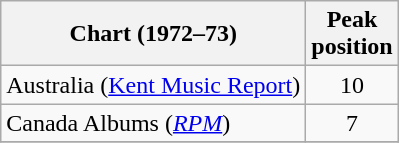<table class="wikitable">
<tr>
<th>Chart (1972–73)</th>
<th>Peak<br>position</th>
</tr>
<tr>
<td>Australia (<a href='#'>Kent Music Report</a>)</td>
<td align="center">10</td>
</tr>
<tr>
<td>Canada Albums (<em><a href='#'>RPM</a></em>)</td>
<td align="center">7</td>
</tr>
<tr>
</tr>
</table>
